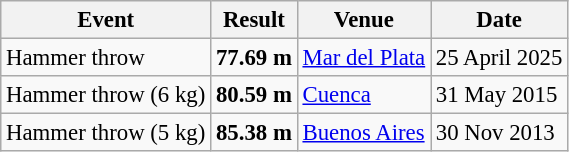<table class="wikitable" style="border-collapse: collapse; font-size: 95%;">
<tr>
<th>Event</th>
<th>Result</th>
<th>Venue</th>
<th>Date</th>
</tr>
<tr>
<td>Hammer throw</td>
<td><strong>77.69 m</strong></td>
<td> <a href='#'>Mar del Plata</a></td>
<td>25 April 2025</td>
</tr>
<tr>
<td>Hammer throw (6 kg)</td>
<td><strong>80.59 m</strong></td>
<td> <a href='#'>Cuenca</a></td>
<td>31 May 2015</td>
</tr>
<tr>
<td>Hammer throw (5 kg)</td>
<td><strong>85.38 m</strong></td>
<td> <a href='#'>Buenos Aires</a></td>
<td>30 Nov 2013</td>
</tr>
</table>
